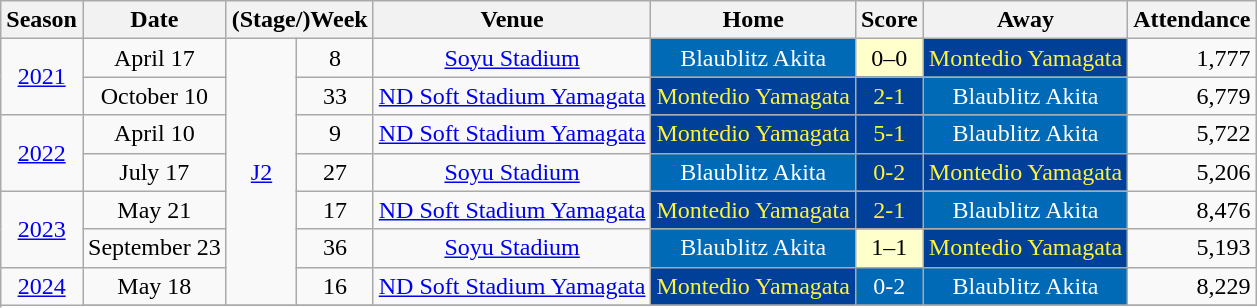<table class="wikitable" style="border-collapse:collapse; text-align:center; font-size:100%;">
<tr>
<th>Season</th>
<th>Date</th>
<th colspan="2">(Stage/)Week</th>
<th>Venue</th>
<th>Home</th>
<th>Score</th>
<th>Away</th>
<th>Attendance</th>
</tr>
<tr>
<td rowspan="2"><a href='#'>2021</a></td>
<td>April 17</td>
<td rowspan="7"><a href='#'>J2</a></td>
<td>8</td>
<td><a href='#'>Soyu Stadium</a></td>
<td style="color:white; background:#006AB6;">Blaublitz Akita</td>
<td style="color:black; background:#FFFFCC;">0–0</td>
<td style="color:#FFF338; background:#014099;">Montedio Yamagata</td>
<td align=right>1,777</td>
</tr>
<tr>
<td>October 10</td>
<td>33</td>
<td><a href='#'>ND Soft Stadium Yamagata</a></td>
<td style="color:#FFF338; background:#014099;">Montedio Yamagata</td>
<td style="color:#FFF338; background:#014099;">2-1</td>
<td style="color:white; background:#006AB6;">Blaublitz Akita</td>
<td align=right>6,779</td>
</tr>
<tr>
<td rowspan="2"><a href='#'>2022</a></td>
<td>April 10</td>
<td>9</td>
<td><a href='#'>ND Soft Stadium Yamagata</a></td>
<td style="color:#FFF338; background:#014099;">Montedio Yamagata</td>
<td style="color:#FFF338; background:#014099;">5-1</td>
<td style="color:white; background:#006AB6;">Blaublitz Akita</td>
<td align=right>5,722</td>
</tr>
<tr>
<td>July 17</td>
<td>27</td>
<td><a href='#'>Soyu Stadium</a></td>
<td style="color:white; background:#006AB6;">Blaublitz Akita</td>
<td style="color:#FFF338; background:#014099;">0-2</td>
<td style="color:#FFF338; background:#014099;">Montedio Yamagata</td>
<td align=right>5,206</td>
</tr>
<tr>
<td rowspan="2"><a href='#'>2023</a></td>
<td>May 21</td>
<td>17</td>
<td><a href='#'>ND Soft Stadium Yamagata</a></td>
<td style="color:#FFF338; background:#014099;">Montedio Yamagata</td>
<td style="color:#FFF338; background:#014099;">2-1</td>
<td style="color:white; background:#006AB6;">Blaublitz Akita</td>
<td align=right>8,476</td>
</tr>
<tr>
<td>September 23</td>
<td>36</td>
<td><a href='#'>Soyu Stadium</a></td>
<td style="color:white; background:#006AB6;">Blaublitz Akita</td>
<td style="color:black; background:#FFFFCC;">1–1</td>
<td style="color:#FFF338; background:#014099;">Montedio Yamagata</td>
<td align=right>5,193</td>
</tr>
<tr>
<td rowspan="2"><a href='#'>2024</a></td>
<td>May 18</td>
<td>16</td>
<td><a href='#'>ND Soft Stadium Yamagata</a></td>
<td style="color:#FFF338; background:#014099;">Montedio Yamagata</td>
<td style="color:white; background:#006AB6;">0-2</td>
<td style="color:white; background:#006AB6;">Blaublitz Akita</td>
<td align=right>8,229</td>
</tr>
<tr>
</tr>
</table>
